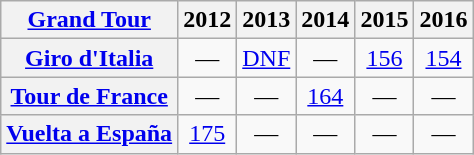<table class="wikitable plainrowheaders">
<tr>
<th scope="col"><a href='#'>Grand Tour</a></th>
<th scope="col">2012</th>
<th scope="col">2013</th>
<th scope="col">2014</th>
<th scope="col">2015</th>
<th scope="col">2016</th>
</tr>
<tr style="text-align:center;">
<th scope="row"> <a href='#'>Giro d'Italia</a></th>
<td>—</td>
<td><a href='#'>DNF</a></td>
<td>—</td>
<td><a href='#'>156</a></td>
<td><a href='#'>154</a></td>
</tr>
<tr style="text-align:center;">
<th scope="row"> <a href='#'>Tour de France</a></th>
<td>—</td>
<td>—</td>
<td><a href='#'>164</a></td>
<td>—</td>
<td>—</td>
</tr>
<tr style="text-align:center;">
<th scope="row"> <a href='#'>Vuelta a España</a></th>
<td><a href='#'>175</a></td>
<td>—</td>
<td>—</td>
<td>—</td>
<td>—</td>
</tr>
</table>
